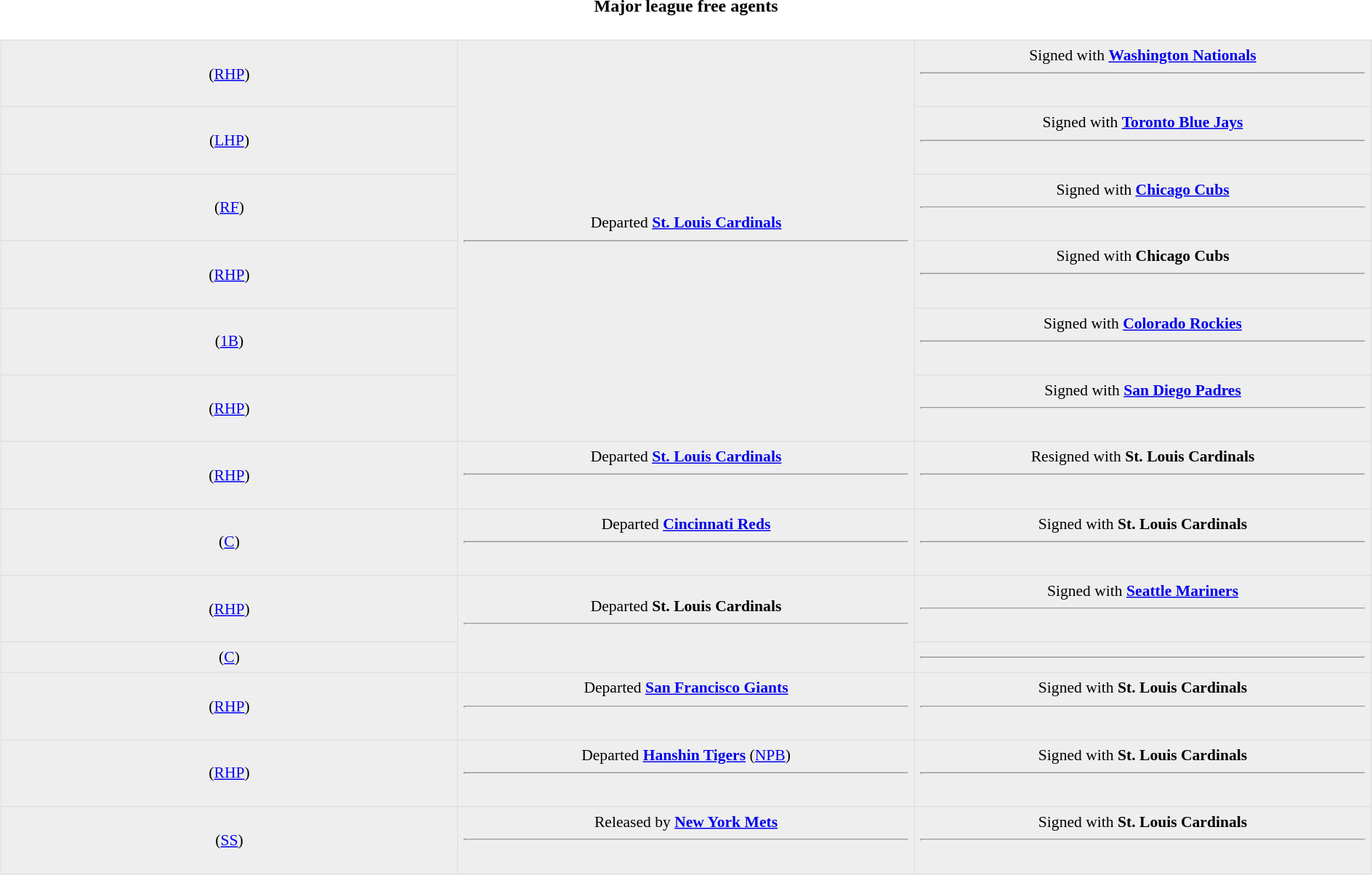<table class="toccolours collapsible collapsed" style="width:100%; background:inherit">
<tr>
<th>Major league free agents</th>
</tr>
<tr>
<td><br><table border=1 style="border-collapse:collapse; font-size:90%; text-align: center; width: 100%" bordercolor="#DFDFDF"  cellpadding="5">
<tr bgcolor="#eeeeee">
<td> (<a href='#'>RHP</a>)</td>
<td rowspan="6" style="width:30%" "text-align: center">Departed <strong><a href='#'>St. Louis Cardinals</a></strong><hr><br></td>
<td valign="top">Signed with <strong><a href='#'>Washington Nationals</a></strong><hr><br></td>
</tr>
<tr bgcolor="#eeeeee">
<td> (<a href='#'>LHP</a>)</td>
<td valign="top">Signed with <strong><a href='#'>Toronto Blue Jays</a></strong> <hr><br></td>
</tr>
<tr bgcolor="#eeeeee">
<td style="width:20%"> (<a href='#'>RF</a>)</td>
<td valign="top">Signed with <strong><a href='#'>Chicago Cubs</a></strong><hr><br></td>
</tr>
<tr bgcolor="#eeeeee">
<td> (<a href='#'>RHP</a>)</td>
<td valign="top">Signed with <strong>Chicago Cubs</strong><hr><br></td>
</tr>
<tr bgcolor="#eeeeee">
<td> (<a href='#'>1B</a>)</td>
<td valign="top">Signed with <strong><a href='#'>Colorado Rockies</a></strong> <hr><br></td>
</tr>
<tr bgcolor="#eeeeee">
<td> (<a href='#'>RHP</a>)</td>
<td valign="top">Signed with <strong><a href='#'>San Diego Padres</a></strong><hr><br></td>
</tr>
<tr bgcolor="#eeeeee">
<td style="width:30%" "text-align: center"> (<a href='#'>RHP</a>)</td>
<td style="width:30%" "text-align: center">Departed <strong><a href='#'>St. Louis Cardinals</a></strong><hr><br></td>
<td valign="top">Resigned with <strong>St. Louis Cardinals</strong><hr><br></td>
</tr>
<tr bgcolor="#eeeeee">
<td style="width:30%" "text-align: center"> (<a href='#'>C</a>)</td>
<td style="width:30%" "text-align: center">Departed <strong><a href='#'>Cincinnati Reds</a></strong><hr><br></td>
<td style="width:30%" valign="top">Signed with <strong>St. Louis Cardinals</strong><hr><br></td>
</tr>
<tr bgcolor="#eeeeee">
<td style="width:30%" "text-align: center"> (<a href='#'>RHP</a>)</td>
<td rowspan="2" style="width:30%" "text-align: center">Departed <strong>St. Louis Cardinals</strong><hr><br></td>
<td valign="top">Signed with <strong><a href='#'>Seattle Mariners</a></strong><hr><br></td>
</tr>
<tr bgcolor="#eeeeee">
<td style="width:20%"> (<a href='#'>C</a>)</td>
<td valign="top"><hr></td>
</tr>
<tr bgcolor="#eeeeee">
<td style="width:30%" "text-align: center"> (<a href='#'>RHP</a>)</td>
<td style="width:30%" "text-align: center">Departed <strong><a href='#'>San Francisco Giants</a></strong><hr><br></td>
<td style="width:30%" valign="top">Signed with <strong>St. Louis Cardinals</strong><hr><br></td>
</tr>
<tr bgcolor="#eeeeee">
<td style="width:30%" "text-align: center"> (<a href='#'>RHP</a>)</td>
<td style="width:30%" "text-align: center">Departed <strong><a href='#'>Hanshin Tigers</a></strong> (<a href='#'>NPB</a>)<hr><br></td>
<td style="width:30%" valign="top">Signed with <strong>St. Louis Cardinals</strong><hr><br></td>
</tr>
<tr bgcolor="#eeeeee">
<td style="width:30%" "text-align: center"> (<a href='#'>SS</a>)</td>
<td style="width:30%" "text-align: center">Released by <strong><a href='#'>New York Mets</a></strong><hr><br></td>
<td style="width:30%" valign="top">Signed with <strong>St. Louis Cardinals</strong><hr><br></td>
</tr>
</table>
</td>
</tr>
</table>
